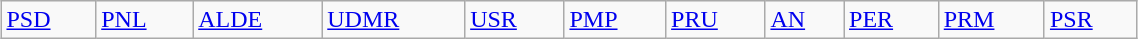<table class="wikitable" style="margin: 1em auto 1em auto; width:60%">
<tr>
<td><a href='#'>PSD</a> </td>
<td><a href='#'>PNL</a> </td>
<td><a href='#'>ALDE</a> </td>
<td><a href='#'>UDMR</a> </td>
<td><a href='#'>USR</a> </td>
<td><a href='#'>PMP</a> </td>
<td><a href='#'>PRU</a> </td>
<td><a href='#'>AN</a> </td>
<td><a href='#'>PER</a> </td>
<td><a href='#'>PRM</a> </td>
<td><a href='#'>PSR</a> </td>
</tr>
</table>
